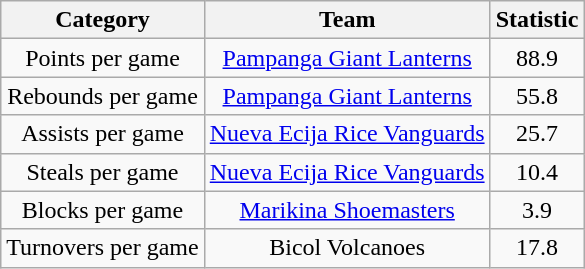<table class="wikitable" style="text-align:center">
<tr>
<th>Category</th>
<th>Team</th>
<th>Statistic</th>
</tr>
<tr>
<td>Points per game</td>
<td><a href='#'>Pampanga Giant Lanterns</a></td>
<td>88.9</td>
</tr>
<tr>
<td>Rebounds per game</td>
<td><a href='#'>Pampanga Giant Lanterns</a></td>
<td>55.8</td>
</tr>
<tr>
<td>Assists per game</td>
<td><a href='#'>Nueva Ecija Rice Vanguards</a></td>
<td>25.7</td>
</tr>
<tr>
<td>Steals per game</td>
<td><a href='#'>Nueva Ecija Rice Vanguards</a></td>
<td>10.4</td>
</tr>
<tr>
<td>Blocks per game</td>
<td><a href='#'>Marikina Shoemasters</a></td>
<td>3.9</td>
</tr>
<tr>
<td>Turnovers per game</td>
<td>Bicol Volcanoes</td>
<td>17.8</td>
</tr>
</table>
